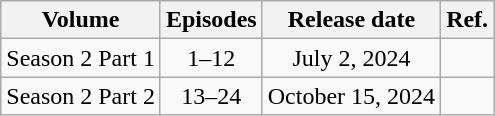<table class="wikitable" style="text-align: center;">
<tr>
<th>Volume</th>
<th>Episodes</th>
<th>Release date</th>
<th>Ref.</th>
</tr>
<tr>
<td>Season 2 Part 1</td>
<td>1–12</td>
<td>July 2, 2024</td>
<td></td>
</tr>
<tr>
<td>Season 2 Part 2</td>
<td>13–24</td>
<td>October 15, 2024</td>
<td></td>
</tr>
</table>
